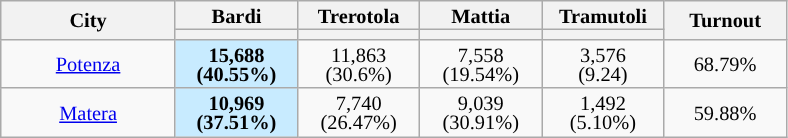<table class="wikitable" style="text-align:center;font-size:85%;line-height:13px">
<tr>
<th rowspan="2" style="width:110px;">City</th>
<th style="width:75px;">Bardi</th>
<th style="width:75px;">Trerotola</th>
<th style="width:75px;">Mattia</th>
<th style="width:75px;">Tramutoli</th>
<th rowspan="2" style="width:75px;">Turnout</th>
</tr>
<tr>
<th style="background:"></th>
<th style="background:"></th>
<th style="background:"></th>
<th style="background:"></th>
</tr>
<tr>
<td><a href='#'>Potenza</a></td>
<td style="background:#C8EBFF"><strong>15,688</strong><br><strong>(40.55%)</strong></td>
<td>11,863<br>(30.6%)</td>
<td>7,558<br>(19.54%)</td>
<td>3,576<br>(9.24)</td>
<td>68.79%</td>
</tr>
<tr>
<td><a href='#'>Matera</a></td>
<td style="background:#C8EBFF"><strong>10,969</strong><br><strong>(37.51%)</strong></td>
<td>7,740<br>(26.47%)</td>
<td>9,039<br>(30.91%)</td>
<td>1,492<br>(5.10%)</td>
<td>59.88%</td>
</tr>
</table>
